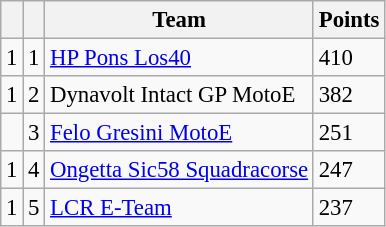<table class="wikitable" style="font-size: 95%;">
<tr>
<th></th>
<th></th>
<th>Team</th>
<th>Points</th>
</tr>
<tr>
<td> 1</td>
<td align=center>1</td>
<td> <a href='#'>HP Pons Los40</a></td>
<td align=left>410</td>
</tr>
<tr>
<td> 1</td>
<td align=center>2</td>
<td> Dynavolt Intact GP MotoE</td>
<td align=left>382</td>
</tr>
<tr>
<td></td>
<td align=center>3</td>
<td> <a href='#'>Felo Gresini MotoE</a></td>
<td align=left>251</td>
</tr>
<tr>
<td> 1</td>
<td align=center>4</td>
<td> <a href='#'>Ongetta Sic58 Squadracorse</a></td>
<td align=left>247</td>
</tr>
<tr>
<td> 1</td>
<td align=center>5</td>
<td> <a href='#'>LCR E-Team</a></td>
<td align=left>237</td>
</tr>
</table>
